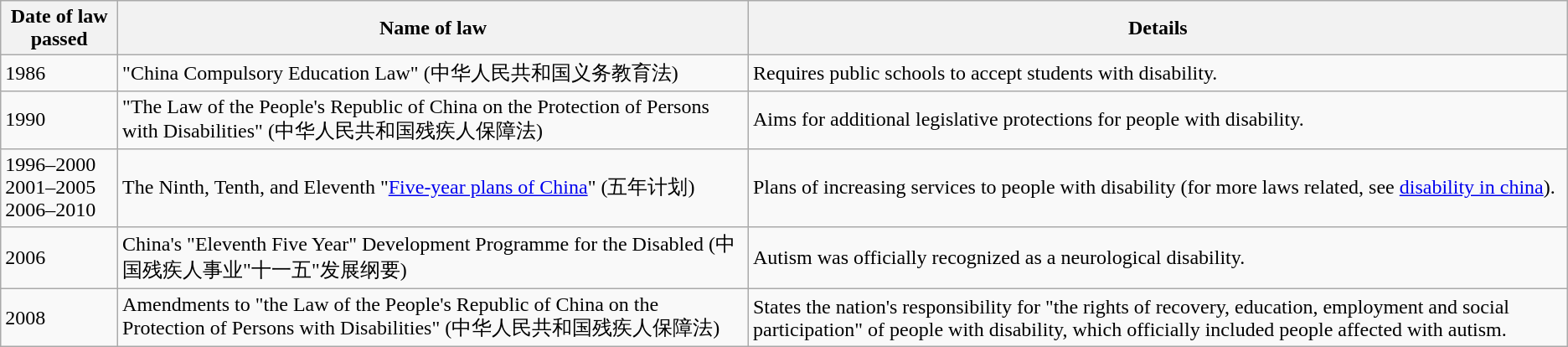<table class="wikitable">
<tr>
<th>Date of law passed</th>
<th>Name of law</th>
<th>Details</th>
</tr>
<tr>
<td>1986</td>
<td>"China Compulsory Education Law" (中华人民共和国义务教育法)</td>
<td>Requires public schools to accept students with disability.</td>
</tr>
<tr>
<td>1990</td>
<td>"The Law of the People's Republic of China on the Protection of Persons with Disabilities" (中华人民共和国残疾人保障法)</td>
<td>Aims for additional legislative protections for people with disability.</td>
</tr>
<tr>
<td>1996–2000<br>2001–2005<br>2006–2010</td>
<td>The Ninth, Tenth, and Eleventh "<a href='#'>Five-year plans of China</a>" (五年计划)</td>
<td>Plans of increasing services to people with disability (for more laws related, see <a href='#'>disability in china</a>).</td>
</tr>
<tr>
<td>2006</td>
<td>China's "Eleventh Five Year" Development Programme for the Disabled (中国残疾人事业"十一五"发展纲要)</td>
<td>Autism was officially recognized as a neurological disability.</td>
</tr>
<tr>
<td>2008</td>
<td>Amendments to "the Law of the People's Republic of China on the Protection of Persons with Disabilities" (中华人民共和国残疾人保障法)</td>
<td>States the nation's responsibility for "the rights of recovery, education, employment and social participation" of people with disability, which officially included people affected with autism.</td>
</tr>
</table>
